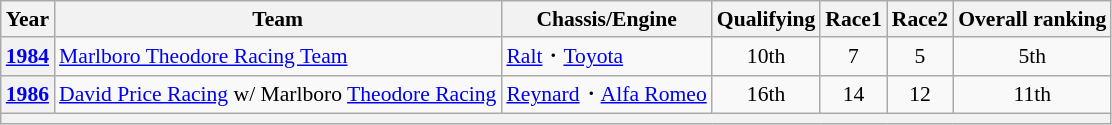<table class="wikitable" style="text-align:center; font-size:90%;">
<tr>
<th>Year</th>
<th>Team</th>
<th>Chassis/Engine</th>
<th>Qualifying</th>
<th>Race1</th>
<th>Race2</th>
<th>Overall ranking</th>
</tr>
<tr>
<th><a href='#'>1984</a></th>
<td align="left" nowrap>   <a href='#'>Marlboro Theodore Racing Team</a></td>
<td align="left" nowrap><a href='#'>Ralt</a>・<a href='#'>Toyota</a></td>
<td>10th</td>
<td>7</td>
<td>5</td>
<td>5th</td>
</tr>
<tr>
<th><a href='#'>1986</a></th>
<td align="left" nowrap> <a href='#'>David Price Racing</a> w/ Marlboro <a href='#'>Theodore Racing</a></td>
<td align="left" nowrap><a href='#'>Reynard</a>・<a href='#'>Alfa Romeo</a></td>
<td>16th</td>
<td>14</td>
<td>12</td>
<td>11th</td>
</tr>
<tr>
<th colspan="7"></th>
</tr>
</table>
